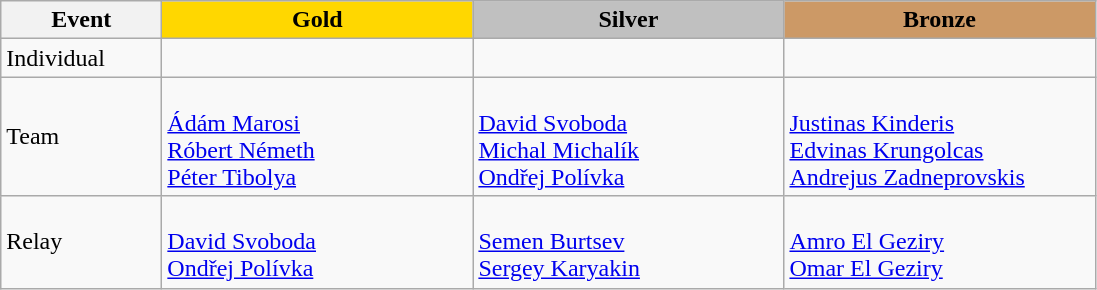<table class="wikitable">
<tr>
<th width="100">Event</th>
<th style="background-color:gold;" width="200"> Gold</th>
<th style="background-color:silver;" width="200">Silver</th>
<th style="background-color:#CC9966;" width="200"> Bronze</th>
</tr>
<tr>
<td>Individual</td>
<td></td>
<td></td>
<td></td>
</tr>
<tr>
<td>Team</td>
<td> <br> <a href='#'>Ádám Marosi</a> <br> <a href='#'>Róbert Németh</a><br> <a href='#'>Péter Tibolya</a></td>
<td> <br> <a href='#'>David Svoboda</a><br> <a href='#'>Michal Michalík</a><br> <a href='#'>Ondřej Polívka</a></td>
<td> <br><a href='#'>Justinas Kinderis</a><br> <a href='#'>Edvinas Krungolcas</a><br> <a href='#'>Andrejus Zadneprovskis</a></td>
</tr>
<tr>
<td>Relay</td>
<td> <br> <a href='#'>David Svoboda</a> <br> <a href='#'>Ondřej Polívka</a></td>
<td> <br> <a href='#'>Semen Burtsev</a> <br> <a href='#'>Sergey Karyakin</a></td>
<td><br> <a href='#'>Amro El Geziry</a> <br> <a href='#'>Omar El Geziry</a></td>
</tr>
</table>
